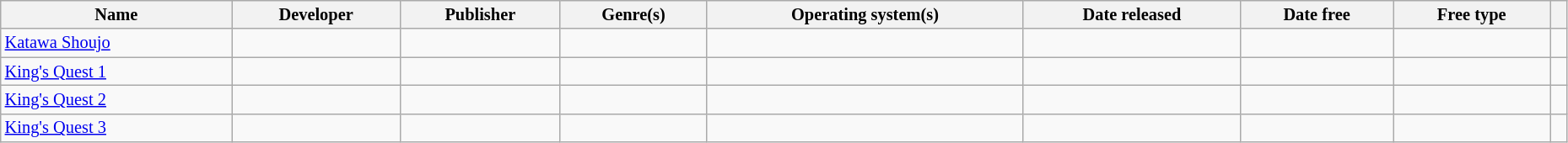<table class="wikitable sortable" style="font-size:85%; width:98%">
<tr>
<th>Name</th>
<th>Developer</th>
<th>Publisher</th>
<th>Genre(s)</th>
<th>Operating system(s)</th>
<th>Date released</th>
<th>Date free</th>
<th>Free type</th>
<th></th>
</tr>
<tr>
<td><a href='#'>Katawa Shoujo</a></td>
<td></td>
<td></td>
<td></td>
<td></td>
<td></td>
<td></td>
<td></td>
<td></td>
</tr>
<tr>
<td><a href='#'>King's Quest 1</a></td>
<td></td>
<td></td>
<td></td>
<td></td>
<td></td>
<td></td>
<td></td>
<td></td>
</tr>
<tr>
<td><a href='#'>King's Quest 2</a></td>
<td></td>
<td></td>
<td></td>
<td></td>
<td></td>
<td></td>
<td></td>
<td></td>
</tr>
<tr>
<td><a href='#'>King's Quest 3</a></td>
<td></td>
<td></td>
<td></td>
<td></td>
<td></td>
<td></td>
<td></td>
<td></td>
</tr>
</table>
